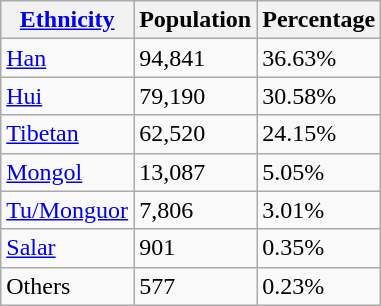<table class="wikitable">
<tr>
<th><a href='#'>Ethnicity</a></th>
<th>Population</th>
<th>Percentage</th>
</tr>
<tr>
<td><a href='#'>Han</a></td>
<td>94,841</td>
<td>36.63%</td>
</tr>
<tr>
<td><a href='#'>Hui</a></td>
<td>79,190</td>
<td>30.58%</td>
</tr>
<tr>
<td><a href='#'>Tibetan</a></td>
<td>62,520</td>
<td>24.15%</td>
</tr>
<tr>
<td><a href='#'>Mongol</a></td>
<td>13,087</td>
<td>5.05%</td>
</tr>
<tr>
<td><a href='#'>Tu/Monguor</a></td>
<td>7,806</td>
<td>3.01%</td>
</tr>
<tr>
<td><a href='#'>Salar</a></td>
<td>901</td>
<td>0.35%</td>
</tr>
<tr>
<td>Others</td>
<td>577</td>
<td>0.23%</td>
</tr>
</table>
